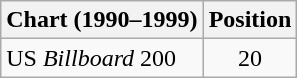<table class="wikitable">
<tr>
<th>Chart (1990–1999)</th>
<th>Position</th>
</tr>
<tr>
<td>US <em>Billboard</em> 200</td>
<td style="text-align:center;">20</td>
</tr>
</table>
